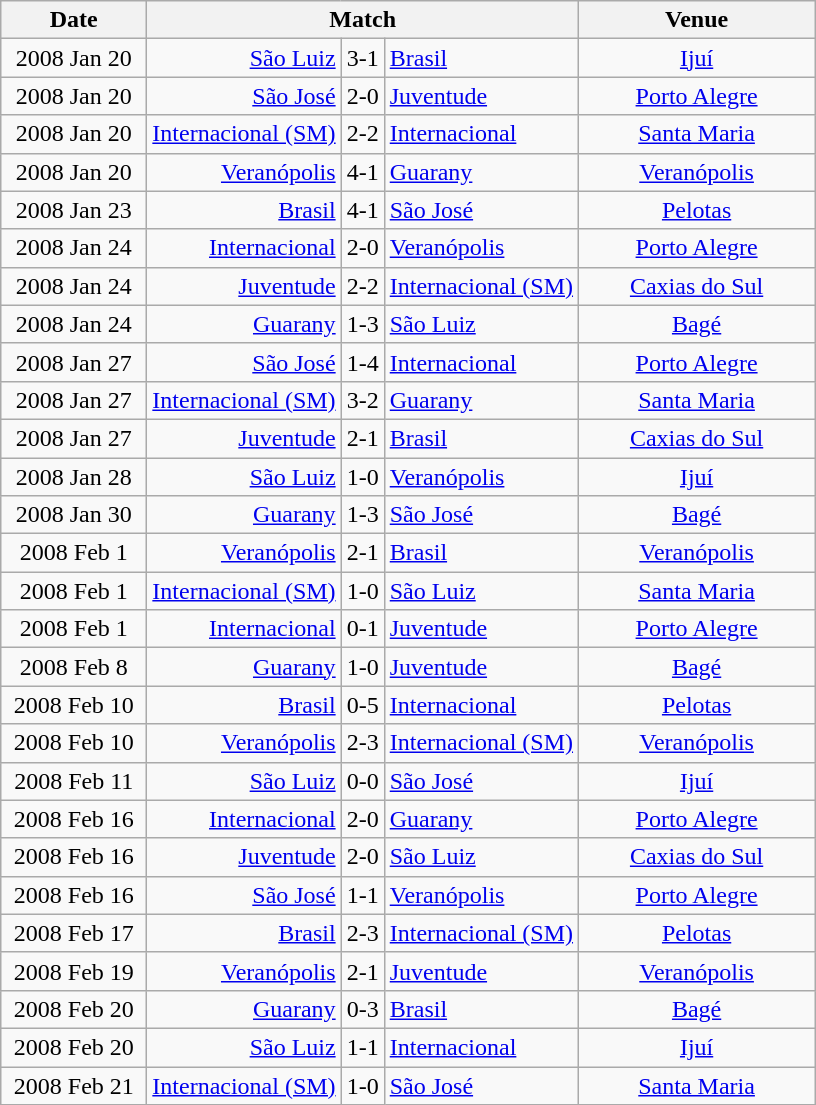<table class="wikitable" style="text-align: center; float:left; margin-right:1em;">
<tr>
<th align=center width=90>Date</th>
<th colspan=3>Match</th>
<th width=150>Venue</th>
</tr>
<tr>
<td>2008 Jan 20</td>
<td align=right><a href='#'>São Luiz</a></td>
<td>3-1</td>
<td align=left><a href='#'>Brasil</a></td>
<td><a href='#'>Ijuí</a></td>
</tr>
<tr>
<td>2008 Jan 20</td>
<td align=right><a href='#'>São José</a></td>
<td>2-0</td>
<td align=left><a href='#'>Juventude</a></td>
<td><a href='#'>Porto Alegre</a></td>
</tr>
<tr>
<td>2008 Jan 20</td>
<td align=right><a href='#'>Internacional (SM)</a></td>
<td>2-2</td>
<td align=left><a href='#'>Internacional</a></td>
<td><a href='#'>Santa Maria</a></td>
</tr>
<tr>
<td>2008 Jan 20</td>
<td align=right><a href='#'>Veranópolis</a></td>
<td>4-1</td>
<td align=left><a href='#'>Guarany</a></td>
<td><a href='#'>Veranópolis</a></td>
</tr>
<tr>
<td>2008 Jan 23</td>
<td align=right><a href='#'>Brasil</a></td>
<td>4-1</td>
<td align=left><a href='#'>São José</a></td>
<td><a href='#'>Pelotas</a></td>
</tr>
<tr>
<td>2008 Jan 24</td>
<td align=right><a href='#'>Internacional</a></td>
<td>2-0</td>
<td align=left><a href='#'>Veranópolis</a></td>
<td><a href='#'>Porto Alegre</a></td>
</tr>
<tr>
<td>2008 Jan 24</td>
<td align=right><a href='#'>Juventude</a></td>
<td>2-2</td>
<td align=left><a href='#'>Internacional (SM)</a></td>
<td><a href='#'>Caxias do Sul</a></td>
</tr>
<tr>
<td>2008 Jan 24</td>
<td align=right><a href='#'>Guarany</a></td>
<td>1-3</td>
<td align=left><a href='#'>São Luiz</a></td>
<td><a href='#'>Bagé</a></td>
</tr>
<tr>
<td>2008 Jan 27</td>
<td align=right><a href='#'>São José</a></td>
<td>1-4</td>
<td align=left><a href='#'>Internacional</a></td>
<td><a href='#'>Porto Alegre</a></td>
</tr>
<tr>
<td>2008 Jan 27</td>
<td align=right><a href='#'>Internacional (SM)</a></td>
<td>3-2</td>
<td align=left><a href='#'>Guarany</a></td>
<td><a href='#'>Santa Maria</a></td>
</tr>
<tr>
<td>2008 Jan 27</td>
<td align=right><a href='#'>Juventude</a></td>
<td>2-1</td>
<td align=left><a href='#'>Brasil</a></td>
<td><a href='#'>Caxias do Sul</a></td>
</tr>
<tr>
<td>2008 Jan 28</td>
<td align=right><a href='#'>São Luiz</a></td>
<td>1-0</td>
<td align=left><a href='#'>Veranópolis</a></td>
<td><a href='#'>Ijuí</a></td>
</tr>
<tr>
<td>2008 Jan 30</td>
<td align=right><a href='#'>Guarany</a></td>
<td>1-3</td>
<td align=left><a href='#'>São José</a></td>
<td><a href='#'>Bagé</a></td>
</tr>
<tr>
<td>2008 Feb 1</td>
<td align=right><a href='#'>Veranópolis</a></td>
<td>2-1</td>
<td align=left><a href='#'>Brasil</a></td>
<td><a href='#'>Veranópolis</a></td>
</tr>
<tr>
<td>2008 Feb 1</td>
<td align=right><a href='#'>Internacional (SM)</a></td>
<td>1-0</td>
<td align=left><a href='#'>São Luiz</a></td>
<td><a href='#'>Santa Maria</a></td>
</tr>
<tr>
<td>2008 Feb 1</td>
<td align=right><a href='#'>Internacional</a></td>
<td>0-1</td>
<td align=left><a href='#'>Juventude</a></td>
<td><a href='#'>Porto Alegre</a></td>
</tr>
<tr>
<td>2008 Feb 8</td>
<td align=right><a href='#'>Guarany</a></td>
<td>1-0</td>
<td align=left><a href='#'>Juventude</a></td>
<td><a href='#'>Bagé</a></td>
</tr>
<tr>
<td>2008 Feb 10</td>
<td align=right><a href='#'>Brasil</a></td>
<td>0-5</td>
<td align=left><a href='#'>Internacional</a></td>
<td><a href='#'>Pelotas</a></td>
</tr>
<tr>
<td>2008 Feb 10</td>
<td align=right><a href='#'>Veranópolis</a></td>
<td>2-3</td>
<td align=left><a href='#'>Internacional (SM)</a></td>
<td><a href='#'>Veranópolis</a></td>
</tr>
<tr>
<td>2008 Feb 11</td>
<td align=right><a href='#'>São Luiz</a></td>
<td>0-0</td>
<td align=left><a href='#'>São José</a></td>
<td><a href='#'>Ijuí</a></td>
</tr>
<tr>
<td>2008 Feb 16</td>
<td align=right><a href='#'>Internacional</a></td>
<td>2-0</td>
<td align=left><a href='#'>Guarany</a></td>
<td><a href='#'>Porto Alegre</a></td>
</tr>
<tr>
<td>2008 Feb 16</td>
<td align=right><a href='#'>Juventude</a></td>
<td>2-0</td>
<td align=left><a href='#'>São Luiz</a></td>
<td><a href='#'>Caxias do Sul</a></td>
</tr>
<tr>
<td>2008 Feb 16</td>
<td align=right><a href='#'>São José</a></td>
<td>1-1</td>
<td align=left><a href='#'>Veranópolis</a></td>
<td><a href='#'>Porto Alegre</a></td>
</tr>
<tr>
<td>2008 Feb 17</td>
<td align=right><a href='#'>Brasil</a></td>
<td>2-3</td>
<td align=left><a href='#'>Internacional (SM)</a></td>
<td><a href='#'>Pelotas</a></td>
</tr>
<tr>
<td>2008 Feb 19</td>
<td align=right><a href='#'>Veranópolis</a></td>
<td>2-1</td>
<td align=left><a href='#'>Juventude</a></td>
<td><a href='#'>Veranópolis</a></td>
</tr>
<tr>
<td>2008 Feb 20</td>
<td align=right><a href='#'>Guarany</a></td>
<td>0-3</td>
<td align=left><a href='#'>Brasil</a></td>
<td><a href='#'>Bagé</a></td>
</tr>
<tr>
<td>2008 Feb 20</td>
<td align=right><a href='#'>São Luiz</a></td>
<td>1-1</td>
<td align=left><a href='#'>Internacional</a></td>
<td><a href='#'>Ijuí</a></td>
</tr>
<tr>
<td>2008 Feb 21</td>
<td align=right><a href='#'>Internacional (SM)</a></td>
<td>1-0</td>
<td align=left><a href='#'>São José</a></td>
<td><a href='#'>Santa Maria</a></td>
</tr>
</table>
